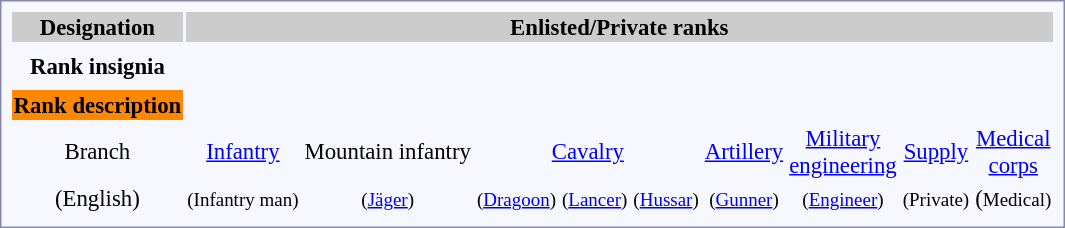<table style="border:1px solid #8888aa; background-color:#f7f8ff; padding:5px; font-size:95%; margin: 0px 12px 12px 0px;">
<tr bgcolor="#CCCCCC">
<th>Designation</th>
<th colspan=9><strong>Enlisted/Private ranks</strong></th>
</tr>
<tr align="center">
<th></th>
<th rowspan=3></th>
<th rowspan=3></th>
<th rowspan=3></th>
<th rowspan=3></th>
<th rowspan=3></th>
<th rowspan=3></th>
<th rowspan=3></th>
<th rowspan=3></th>
<th rowspan=3></th>
</tr>
<tr align="center">
<th rowspan=1>Rank insignia</th>
</tr>
<tr align="center">
<th></th>
</tr>
<tr align="center">
<th style="background:#ff8800; color:black;">Rank description</th>
<td></td>
<td></td>
<td></td>
<td></td>
<td></td>
<td></td>
<td></td>
<td></td>
<td></td>
</tr>
<tr align="center">
<td>Branch</td>
<td><a href='#'>Infantry</a></td>
<td>Mountain infantry</td>
<td colspan=3><a href='#'>Cavalry</a></td>
<td><a href='#'>Artillery</a></td>
<td><a href='#'>Military<br>engineering</a></td>
<td><a href='#'>Supply</a></td>
<td><a href='#'>Medical<br>corps</a></td>
</tr>
<tr align="center">
<td>(English)</td>
<td><small>(Infantry man)</small></td>
<td><small>(<a href='#'>Jäger</a>)</small></td>
<td><small>(<a href='#'>Dragoon</a>)</small></td>
<td><small>(<a href='#'>Lancer</a>)</small></td>
<td><small>(<a href='#'>Hussar</a>)</small></td>
<td><small>(<a href='#'>Gunner</a>)</small></td>
<td><small>(<a href='#'>Engineer</a>)</small></td>
<td><small>(Private)</small></td>
<td>(<small>Medical)</small></td>
</tr>
<tr align="center">
</tr>
</table>
